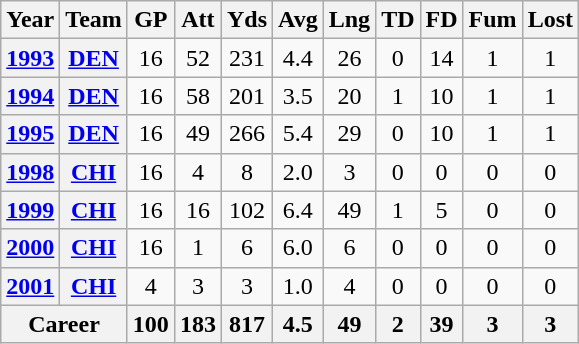<table class="wikitable" style="text-align: center;">
<tr>
<th>Year</th>
<th>Team</th>
<th>GP</th>
<th>Att</th>
<th>Yds</th>
<th>Avg</th>
<th>Lng</th>
<th>TD</th>
<th>FD</th>
<th>Fum</th>
<th>Lost</th>
</tr>
<tr>
<th><a href='#'>1993</a></th>
<th><a href='#'>DEN</a></th>
<td>16</td>
<td>52</td>
<td>231</td>
<td>4.4</td>
<td>26</td>
<td>0</td>
<td>14</td>
<td>1</td>
<td>1</td>
</tr>
<tr>
<th><a href='#'>1994</a></th>
<th><a href='#'>DEN</a></th>
<td>16</td>
<td>58</td>
<td>201</td>
<td>3.5</td>
<td>20</td>
<td>1</td>
<td>10</td>
<td>1</td>
<td>1</td>
</tr>
<tr>
<th><a href='#'>1995</a></th>
<th><a href='#'>DEN</a></th>
<td>16</td>
<td>49</td>
<td>266</td>
<td>5.4</td>
<td>29</td>
<td>0</td>
<td>10</td>
<td>1</td>
<td>1</td>
</tr>
<tr>
<th><a href='#'>1998</a></th>
<th><a href='#'>CHI</a></th>
<td>16</td>
<td>4</td>
<td>8</td>
<td>2.0</td>
<td>3</td>
<td>0</td>
<td>0</td>
<td>0</td>
<td>0</td>
</tr>
<tr>
<th><a href='#'>1999</a></th>
<th><a href='#'>CHI</a></th>
<td>16</td>
<td>16</td>
<td>102</td>
<td>6.4</td>
<td>49</td>
<td>1</td>
<td>5</td>
<td>0</td>
<td>0</td>
</tr>
<tr>
<th><a href='#'>2000</a></th>
<th><a href='#'>CHI</a></th>
<td>16</td>
<td>1</td>
<td>6</td>
<td>6.0</td>
<td>6</td>
<td>0</td>
<td>0</td>
<td>0</td>
<td>0</td>
</tr>
<tr>
<th><a href='#'>2001</a></th>
<th><a href='#'>CHI</a></th>
<td>4</td>
<td>3</td>
<td>3</td>
<td>1.0</td>
<td>4</td>
<td>0</td>
<td>0</td>
<td>0</td>
<td>0</td>
</tr>
<tr>
<th colspan="2">Career</th>
<th>100</th>
<th>183</th>
<th>817</th>
<th>4.5</th>
<th>49</th>
<th>2</th>
<th>39</th>
<th>3</th>
<th>3</th>
</tr>
</table>
